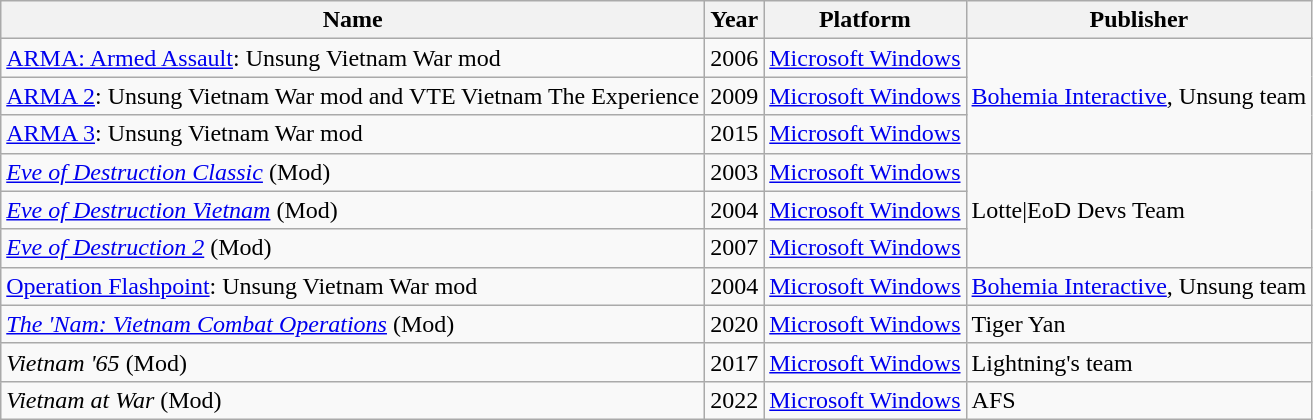<table class="wikitable sortable">
<tr>
<th>Name</th>
<th>Year</th>
<th>Platform</th>
<th>Publisher</th>
</tr>
<tr>
<td><a href='#'>ARMA: Armed Assault</a>: Unsung Vietnam War mod</td>
<td>2006</td>
<td><a href='#'>Microsoft Windows</a></td>
<td rowspan="3"><a href='#'>Bohemia Interactive</a>, Unsung team</td>
</tr>
<tr>
<td><a href='#'>ARMA 2</a>: Unsung Vietnam War mod and VTE Vietnam The Experience</td>
<td>2009</td>
<td><a href='#'>Microsoft Windows</a></td>
</tr>
<tr>
<td><a href='#'>ARMA 3</a>: Unsung Vietnam War mod</td>
<td>2015</td>
<td><a href='#'>Microsoft Windows</a></td>
</tr>
<tr>
<td><em><a href='#'>Eve of Destruction Classic</a></em> (Mod)</td>
<td>2003</td>
<td><a href='#'>Microsoft Windows</a></td>
<td rowspan="3">Lotte|EoD Devs Team</td>
</tr>
<tr>
<td><em><a href='#'>Eve of Destruction Vietnam</a></em> (Mod)</td>
<td>2004</td>
<td><a href='#'>Microsoft Windows</a></td>
</tr>
<tr>
<td><em><a href='#'>Eve of Destruction 2</a></em> (Mod)</td>
<td>2007</td>
<td><a href='#'>Microsoft Windows</a></td>
</tr>
<tr>
<td><a href='#'>Operation Flashpoint</a>: Unsung Vietnam War mod</td>
<td>2004</td>
<td><a href='#'>Microsoft Windows</a></td>
<td><a href='#'>Bohemia Interactive</a>, Unsung team</td>
</tr>
<tr>
<td><em><a href='#'>The 'Nam: Vietnam Combat Operations</a></em> (Mod)</td>
<td>2020</td>
<td><a href='#'>Microsoft Windows</a></td>
<td>Tiger Yan</td>
</tr>
<tr>
<td><em>Vietnam '65</em> (Mod)</td>
<td>2017</td>
<td><a href='#'>Microsoft Windows</a></td>
<td>Lightning's team</td>
</tr>
<tr>
<td><em>Vietnam at War</em> (Mod)</td>
<td>2022</td>
<td><a href='#'>Microsoft Windows</a></td>
<td>AFS</td>
</tr>
</table>
